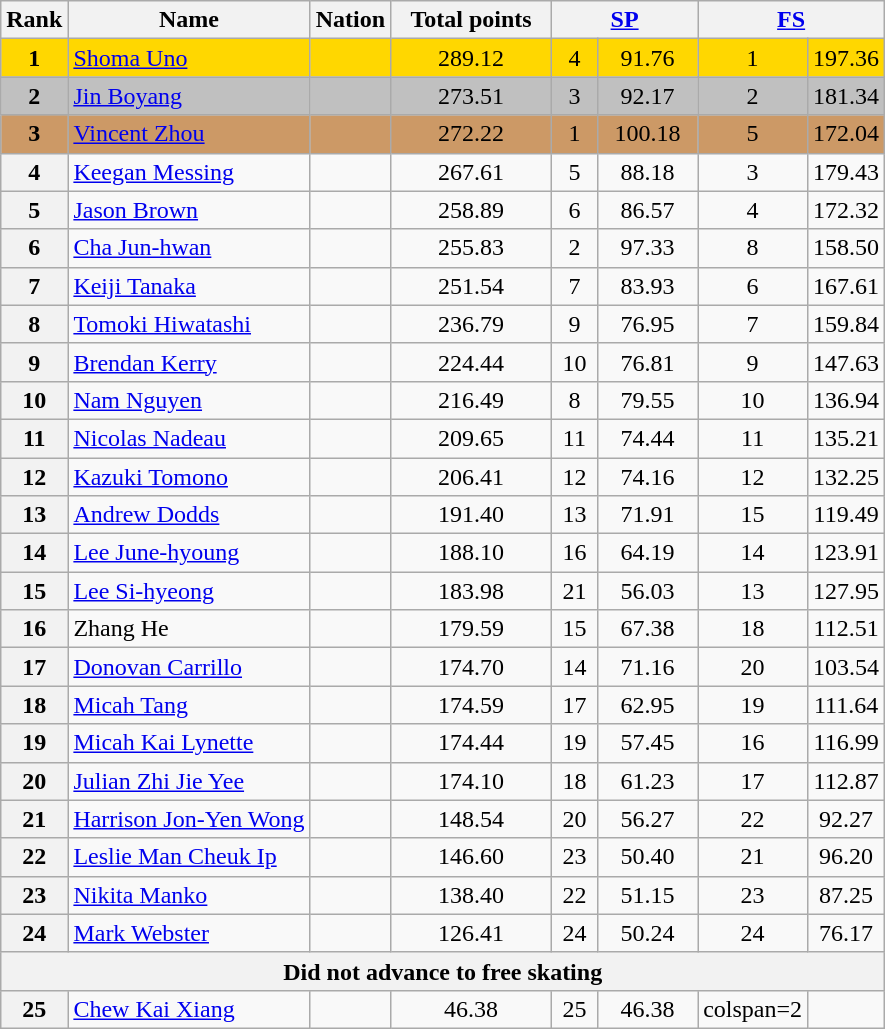<table class="wikitable sortable">
<tr>
<th>Rank</th>
<th>Name</th>
<th>Nation</th>
<th width="100px">Total points</th>
<th colspan="2" width="90px"><a href='#'>SP</a></th>
<th colspan="2" width="90px"><a href='#'>FS</a></th>
</tr>
<tr bgcolor="gold">
<td align="center" bgcolor="gold"><strong>1</strong></td>
<td><a href='#'>Shoma Uno</a></td>
<td></td>
<td align="center">289.12</td>
<td align="center">4</td>
<td align="center">91.76</td>
<td align="center">1</td>
<td align="center">197.36</td>
</tr>
<tr bgcolor="silver">
<td align="center" bgcolor="silver"><strong>2</strong></td>
<td><a href='#'>Jin Boyang</a></td>
<td></td>
<td align="center">273.51</td>
<td align="center">3</td>
<td align="center">92.17</td>
<td align="center">2</td>
<td align="center">181.34</td>
</tr>
<tr bgcolor="#cc9966">
<td align="center" bgcolor="#cc9966"><strong>3</strong></td>
<td><a href='#'>Vincent Zhou</a></td>
<td></td>
<td align="center">272.22</td>
<td align="center">1</td>
<td align="center">100.18</td>
<td align="center">5</td>
<td align="center">172.04</td>
</tr>
<tr>
<th>4</th>
<td><a href='#'>Keegan Messing</a></td>
<td></td>
<td align="center">267.61</td>
<td align="center">5</td>
<td align="center">88.18</td>
<td align="center">3</td>
<td align="center">179.43</td>
</tr>
<tr>
<th>5</th>
<td><a href='#'>Jason Brown</a></td>
<td></td>
<td align="center">258.89</td>
<td align="center">6</td>
<td align="center">86.57</td>
<td align="center">4</td>
<td align="center">172.32</td>
</tr>
<tr>
<th>6</th>
<td><a href='#'>Cha Jun-hwan</a></td>
<td></td>
<td align="center">255.83</td>
<td align="center">2</td>
<td align="center">97.33</td>
<td align="center">8</td>
<td align="center">158.50</td>
</tr>
<tr>
<th>7</th>
<td><a href='#'>Keiji Tanaka</a></td>
<td></td>
<td align="center">251.54</td>
<td align="center">7</td>
<td align="center">83.93</td>
<td align="center">6</td>
<td align="center">167.61</td>
</tr>
<tr>
<th>8</th>
<td><a href='#'>Tomoki Hiwatashi</a></td>
<td></td>
<td align="center">236.79</td>
<td align="center">9</td>
<td align="center">76.95</td>
<td align="center">7</td>
<td align="center">159.84</td>
</tr>
<tr>
<th>9</th>
<td><a href='#'>Brendan Kerry</a></td>
<td></td>
<td align="center">224.44</td>
<td align="center">10</td>
<td align="center">76.81</td>
<td align="center">9</td>
<td align="center">147.63</td>
</tr>
<tr>
<th>10</th>
<td><a href='#'>Nam Nguyen</a></td>
<td></td>
<td align="center">216.49</td>
<td align="center">8</td>
<td align="center">79.55</td>
<td align="center">10</td>
<td align="center">136.94</td>
</tr>
<tr>
<th>11</th>
<td><a href='#'>Nicolas Nadeau</a></td>
<td></td>
<td align="center">209.65</td>
<td align="center">11</td>
<td align="center">74.44</td>
<td align="center">11</td>
<td align="center">135.21</td>
</tr>
<tr>
<th>12</th>
<td><a href='#'>Kazuki Tomono</a></td>
<td></td>
<td align="center">206.41</td>
<td align="center">12</td>
<td align="center">74.16</td>
<td align="center">12</td>
<td align="center">132.25</td>
</tr>
<tr>
<th>13</th>
<td><a href='#'>Andrew Dodds</a></td>
<td></td>
<td align="center">191.40</td>
<td align="center">13</td>
<td align="center">71.91</td>
<td align="center">15</td>
<td align="center">119.49</td>
</tr>
<tr>
<th>14</th>
<td><a href='#'>Lee June-hyoung</a></td>
<td></td>
<td align="center">188.10</td>
<td align="center">16</td>
<td align="center">64.19</td>
<td align="center">14</td>
<td align="center">123.91</td>
</tr>
<tr>
<th>15</th>
<td><a href='#'>Lee Si-hyeong</a></td>
<td></td>
<td align="center">183.98</td>
<td align="center">21</td>
<td align="center">56.03</td>
<td align="center">13</td>
<td align="center">127.95</td>
</tr>
<tr>
<th>16</th>
<td>Zhang He</td>
<td></td>
<td align="center">179.59</td>
<td align="center">15</td>
<td align="center">67.38</td>
<td align="center">18</td>
<td align="center">112.51</td>
</tr>
<tr>
<th>17</th>
<td><a href='#'>Donovan Carrillo</a></td>
<td></td>
<td align="center">174.70</td>
<td align="center">14</td>
<td align="center">71.16</td>
<td align="center">20</td>
<td align="center">103.54</td>
</tr>
<tr>
<th>18</th>
<td><a href='#'>Micah Tang</a></td>
<td></td>
<td align="center">174.59</td>
<td align="center">17</td>
<td align="center">62.95</td>
<td align="center">19</td>
<td align="center">111.64</td>
</tr>
<tr>
<th>19</th>
<td><a href='#'>Micah Kai Lynette</a></td>
<td></td>
<td align="center">174.44</td>
<td align="center">19</td>
<td align="center">57.45</td>
<td align="center">16</td>
<td align="center">116.99</td>
</tr>
<tr>
<th>20</th>
<td><a href='#'>Julian Zhi Jie Yee</a></td>
<td></td>
<td align="center">174.10</td>
<td align="center">18</td>
<td align="center">61.23</td>
<td align="center">17</td>
<td align="center">112.87</td>
</tr>
<tr>
<th>21</th>
<td><a href='#'>Harrison Jon-Yen Wong</a></td>
<td></td>
<td align="center">148.54</td>
<td align="center">20</td>
<td align="center">56.27</td>
<td align="center">22</td>
<td align="center">92.27</td>
</tr>
<tr>
<th>22</th>
<td><a href='#'>Leslie Man Cheuk Ip</a></td>
<td></td>
<td align="center">146.60</td>
<td align="center">23</td>
<td align="center">50.40</td>
<td align="center">21</td>
<td align="center">96.20</td>
</tr>
<tr>
<th>23</th>
<td><a href='#'>Nikita Manko</a></td>
<td></td>
<td align="center">138.40</td>
<td align="center">22</td>
<td align="center">51.15</td>
<td align="center">23</td>
<td align="center">87.25</td>
</tr>
<tr>
<th>24</th>
<td><a href='#'>Mark Webster</a></td>
<td></td>
<td align="center">126.41</td>
<td align="center">24</td>
<td align="center">50.24</td>
<td align="center">24</td>
<td align="center">76.17</td>
</tr>
<tr>
<th colspan=8>Did not advance to free skating</th>
</tr>
<tr>
<th>25</th>
<td><a href='#'>Chew Kai Xiang</a></td>
<td></td>
<td align="center">46.38</td>
<td align="center">25</td>
<td align="center">46.38</td>
<td>colspan=2 </td>
</tr>
</table>
